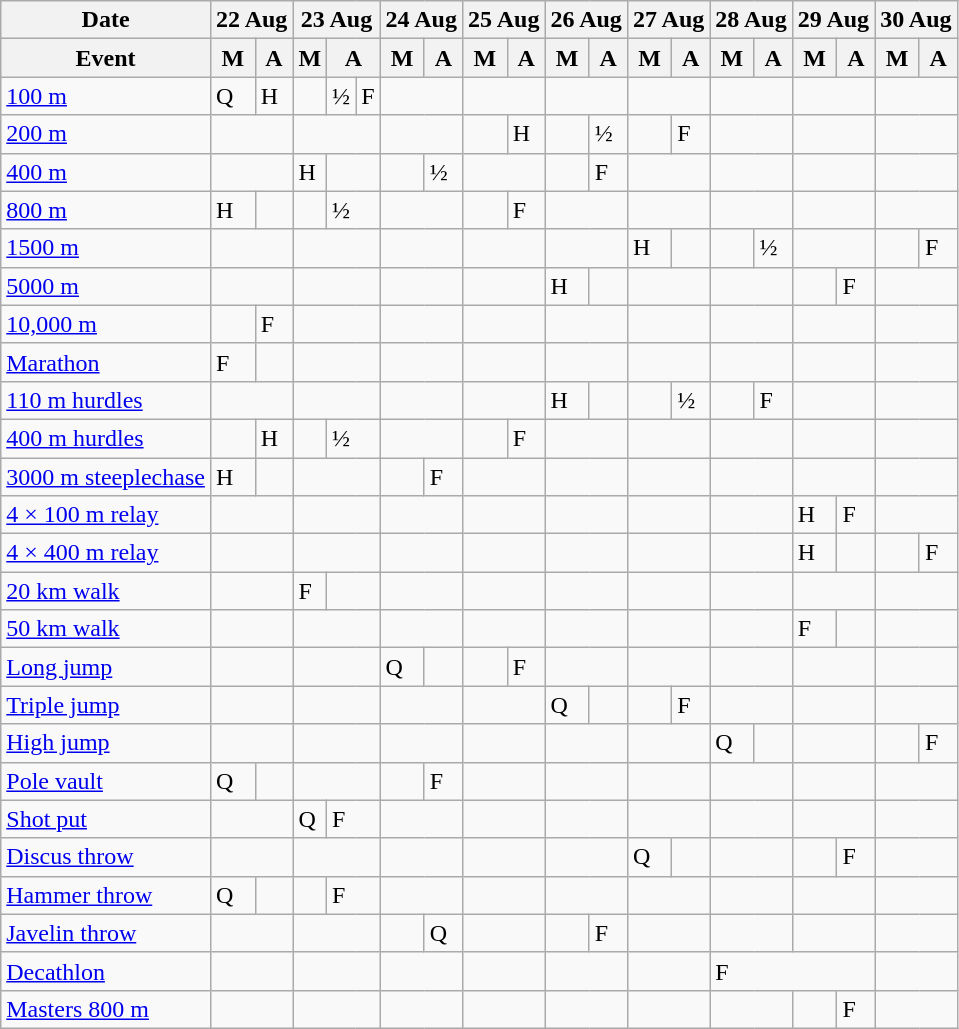<table class="wikitable athletics-schedule">
<tr>
<th>Date</th>
<th colspan="2">22 Aug</th>
<th colspan="3">23 Aug</th>
<th colspan="3">24 Aug</th>
<th colspan="2">25 Aug</th>
<th colspan="2">26 Aug</th>
<th colspan="2">27 Aug</th>
<th colspan="2">28 Aug</th>
<th colspan="2">29 Aug</th>
<th colspan="2">30 Aug</th>
</tr>
<tr>
<th>Event</th>
<th>M</th>
<th>A</th>
<th>M</th>
<th colspan="2">A</th>
<th>M</th>
<th colspan="2">A</th>
<th>M</th>
<th>A</th>
<th>M</th>
<th>A</th>
<th>M</th>
<th>A</th>
<th>M</th>
<th>A</th>
<th>M</th>
<th>A</th>
<th>M</th>
<th>A</th>
</tr>
<tr>
<td class="event"><a href='#'>100 m</a></td>
<td class="qualifiers">Q</td>
<td class="heats">H</td>
<td></td>
<td class="semifinals">½</td>
<td class="final">F</td>
<td colspan="3"></td>
<td colspan="2"></td>
<td colspan="2"></td>
<td colspan="2"></td>
<td colspan="2"></td>
<td colspan="2"></td>
<td colspan="2"></td>
</tr>
<tr>
<td class="event"><a href='#'>200 m</a></td>
<td colspan="2"></td>
<td colspan="3"></td>
<td colspan="3"></td>
<td></td>
<td class="heats">H</td>
<td></td>
<td class="semifinals">½</td>
<td></td>
<td class="final">F</td>
<td colspan="2"></td>
<td colspan="2"></td>
<td colspan="2"></td>
</tr>
<tr>
<td class="event"><a href='#'>400 m</a></td>
<td colspan="2"></td>
<td class="heats">H</td>
<td colspan="2"></td>
<td></td>
<td class="semifinals" colspan="2">½</td>
<td colspan="2"></td>
<td></td>
<td class="final">F</td>
<td colspan="2"></td>
<td colspan="2"></td>
<td colspan="2"></td>
<td colspan="2"></td>
</tr>
<tr>
<td class="event"><a href='#'>800 m</a></td>
<td class="heats">H</td>
<td></td>
<td></td>
<td class="semifinals" colspan="2">½</td>
<td colspan="3"></td>
<td></td>
<td class="final">F</td>
<td colspan="2"></td>
<td colspan="2"></td>
<td colspan="2"></td>
<td colspan="2"></td>
<td colspan="2"></td>
</tr>
<tr>
<td class="event"><a href='#'>1500 m</a></td>
<td colspan="2"></td>
<td colspan="3"></td>
<td colspan="3"></td>
<td colspan="2"></td>
<td colspan="2"></td>
<td class="heats">H</td>
<td></td>
<td></td>
<td class="semifinals">½</td>
<td colspan="2"></td>
<td></td>
<td class="final">F</td>
</tr>
<tr>
<td class="event"><a href='#'>5000 m</a></td>
<td colspan="2"></td>
<td colspan="3"></td>
<td colspan="3"></td>
<td colspan="2"></td>
<td class="heats">H</td>
<td></td>
<td colspan="2"></td>
<td colspan="2"></td>
<td></td>
<td class="final">F</td>
<td colspan="2"></td>
</tr>
<tr>
<td class="event"><a href='#'>10,000 m</a></td>
<td></td>
<td class="final">F</td>
<td colspan="3"></td>
<td colspan="3"></td>
<td colspan="2"></td>
<td colspan="2"></td>
<td colspan="2"></td>
<td colspan="2"></td>
<td colspan="2"></td>
<td colspan="2"></td>
</tr>
<tr>
<td class="event"><a href='#'>Marathon</a></td>
<td class="final">F</td>
<td></td>
<td colspan="3"></td>
<td colspan="3"></td>
<td colspan="2"></td>
<td colspan="2"></td>
<td colspan="2"></td>
<td colspan="2"></td>
<td colspan="2"></td>
<td colspan="2"></td>
</tr>
<tr>
<td class="event"><a href='#'>110 m hurdles</a></td>
<td colspan="2"></td>
<td colspan="3"></td>
<td colspan="3"></td>
<td colspan="2"></td>
<td class="heats">H</td>
<td></td>
<td></td>
<td class="semifinals">½</td>
<td></td>
<td class="final">F</td>
<td colspan="2"></td>
<td colspan="2"></td>
</tr>
<tr>
<td class="event"><a href='#'>400 m hurdles</a></td>
<td></td>
<td class="heats">H</td>
<td></td>
<td class="semifinals" colspan="2">½</td>
<td colspan="3"></td>
<td></td>
<td class="final">F</td>
<td colspan="2"></td>
<td colspan="2"></td>
<td colspan="2"></td>
<td colspan="2"></td>
<td colspan="2"></td>
</tr>
<tr>
<td class="event"><a href='#'>3000 m steeplechase</a></td>
<td class="heats">H</td>
<td></td>
<td colspan="3"></td>
<td></td>
<td class="final" colspan="2">F</td>
<td colspan="2"></td>
<td colspan="2"></td>
<td colspan="2"></td>
<td colspan="2"></td>
<td colspan="2"></td>
<td colspan="2"></td>
</tr>
<tr>
<td class="event"><a href='#'>4 × 100 m relay</a></td>
<td colspan="2"></td>
<td colspan="3"></td>
<td colspan="3"></td>
<td colspan="2"></td>
<td colspan="2"></td>
<td colspan="2"></td>
<td colspan="2"></td>
<td class="heats">H</td>
<td class="final">F</td>
<td colspan="2"></td>
</tr>
<tr>
<td class="event"><a href='#'>4 × 400 m relay</a></td>
<td colspan="2"></td>
<td colspan="3"></td>
<td colspan="3"></td>
<td colspan="2"></td>
<td colspan="2"></td>
<td colspan="2"></td>
<td colspan="2"></td>
<td class="heats">H</td>
<td></td>
<td></td>
<td class="final">F</td>
</tr>
<tr>
<td class="event"><a href='#'>20 km walk</a></td>
<td colspan="2"></td>
<td class="final">F</td>
<td colspan="2"></td>
<td colspan="3"></td>
<td colspan="2"></td>
<td colspan="2"></td>
<td colspan="2"></td>
<td colspan="2"></td>
<td colspan="2"></td>
<td colspan="2"></td>
</tr>
<tr>
<td class="event"><a href='#'>50 km walk</a></td>
<td colspan="2"></td>
<td colspan="3"></td>
<td colspan="3"></td>
<td colspan="2"></td>
<td colspan="2"></td>
<td colspan="2"></td>
<td colspan="2"></td>
<td class="final">F</td>
<td></td>
<td colspan="2"></td>
</tr>
<tr>
<td class="event"><a href='#'>Long jump</a></td>
<td colspan="2"></td>
<td colspan="3"></td>
<td class="qualifiers">Q</td>
<td colspan="2"></td>
<td></td>
<td class="final">F</td>
<td colspan="2"></td>
<td colspan="2"></td>
<td colspan="2"></td>
<td colspan="2"></td>
<td colspan="2"></td>
</tr>
<tr>
<td class="event"><a href='#'>Triple jump</a></td>
<td colspan="2"></td>
<td colspan="3"></td>
<td colspan="3"></td>
<td colspan="2"></td>
<td class="qualifiers">Q</td>
<td></td>
<td></td>
<td class="final">F</td>
<td colspan="2"></td>
<td colspan="2"></td>
<td colspan="2"></td>
</tr>
<tr>
<td class="event"><a href='#'>High jump</a></td>
<td colspan="2"></td>
<td colspan="3"></td>
<td colspan="3"></td>
<td colspan="2"></td>
<td colspan="2"></td>
<td colspan="2"></td>
<td class="qualifiers">Q</td>
<td></td>
<td colspan="2"></td>
<td></td>
<td class="final">F</td>
</tr>
<tr>
<td class="event"><a href='#'>Pole vault</a></td>
<td class="qualifiers">Q</td>
<td></td>
<td colspan="3"></td>
<td></td>
<td class="final" colspan="2">F</td>
<td colspan="2"></td>
<td colspan="2"></td>
<td colspan="2"></td>
<td colspan="2"></td>
<td colspan="2"></td>
<td colspan="2"></td>
</tr>
<tr>
<td class="event"><a href='#'>Shot put</a></td>
<td colspan="2"></td>
<td class="qualifiers">Q</td>
<td class="final" colspan="2">F</td>
<td colspan="3"></td>
<td colspan="2"></td>
<td colspan="2"></td>
<td colspan="2"></td>
<td colspan="2"></td>
<td colspan="2"></td>
<td colspan="2"></td>
</tr>
<tr>
<td class="event"><a href='#'>Discus throw</a></td>
<td colspan="2"></td>
<td colspan="3"></td>
<td colspan="3"></td>
<td colspan="2"></td>
<td colspan="2"></td>
<td class="qualifiers">Q</td>
<td></td>
<td colspan="2"></td>
<td></td>
<td class="final">F</td>
<td colspan="2"></td>
</tr>
<tr>
<td class="event"><a href='#'>Hammer throw</a></td>
<td class="qualifiers">Q</td>
<td></td>
<td></td>
<td class="final" colspan="2">F</td>
<td colspan="3"></td>
<td colspan="2"></td>
<td colspan="2"></td>
<td colspan="2"></td>
<td colspan="2"></td>
<td colspan="2"></td>
<td colspan="2"></td>
</tr>
<tr>
<td class="event"><a href='#'>Javelin throw</a></td>
<td colspan="2"></td>
<td colspan="3"></td>
<td></td>
<td class="qualifiers" colspan="2">Q</td>
<td colspan="2"></td>
<td></td>
<td class="final">F</td>
<td colspan="2"></td>
<td colspan="2"></td>
<td colspan="2"></td>
<td colspan="2"></td>
</tr>
<tr>
<td class="event"><a href='#'>Decathlon</a></td>
<td colspan="2"></td>
<td colspan="3"></td>
<td colspan="3"></td>
<td colspan="2"></td>
<td colspan="2"></td>
<td colspan="2"></td>
<td class="final" colspan="4">F</td>
<td colspan="2"></td>
</tr>
<tr>
<td class="event"><a href='#'>Masters 800 m</a></td>
<td colspan="2"></td>
<td colspan="3"></td>
<td colspan="3"></td>
<td colspan="2"></td>
<td colspan="2"></td>
<td colspan="2"></td>
<td colspan="2"></td>
<td></td>
<td class="final">F</td>
<td colspan="2"></td>
</tr>
</table>
